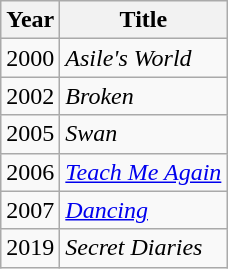<table class="wikitable">
<tr>
<th>Year</th>
<th>Title</th>
</tr>
<tr>
<td>2000</td>
<td><em>Asile's World</em></td>
</tr>
<tr>
<td>2002</td>
<td><em>Broken</em></td>
</tr>
<tr>
<td>2005</td>
<td><em>Swan</em></td>
</tr>
<tr>
<td>2006</td>
<td><em><a href='#'>Teach Me Again</a></em></td>
</tr>
<tr>
<td>2007</td>
<td><em><a href='#'>Dancing</a></em></td>
</tr>
<tr>
<td>2019</td>
<td><em>Secret Diaries</em></td>
</tr>
</table>
